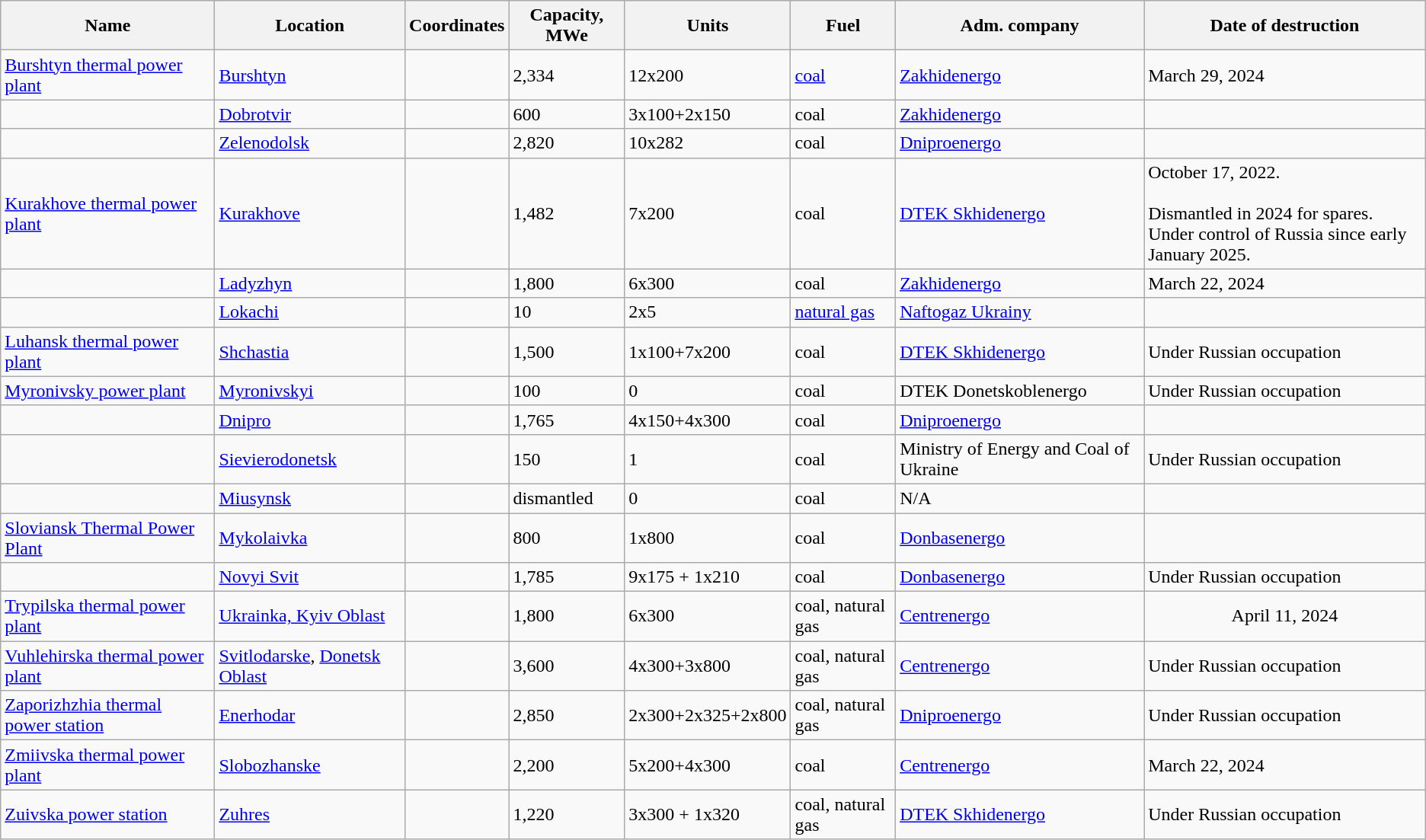<table class="wikitable sortable">
<tr>
<th>Name</th>
<th>Location</th>
<th>Coordinates</th>
<th>Capacity, MWe</th>
<th>Units</th>
<th>Fuel</th>
<th>Adm. company</th>
<th>Date of destruction</th>
</tr>
<tr>
<td><a href='#'>Burshtyn thermal power plant</a></td>
<td><a href='#'>Burshtyn</a></td>
<td></td>
<td>2,334</td>
<td>12x200</td>
<td><a href='#'>coal</a></td>
<td><a href='#'>Zakhidenergo</a></td>
<td>March 29, 2024</td>
</tr>
<tr>
<td></td>
<td><a href='#'>Dobrotvir</a></td>
<td></td>
<td>600</td>
<td>3x100+2x150</td>
<td>coal</td>
<td><a href='#'>Zakhidenergo</a></td>
<td></td>
</tr>
<tr>
<td></td>
<td><a href='#'>Zelenodolsk</a></td>
<td></td>
<td>2,820</td>
<td>10x282</td>
<td>coal</td>
<td><a href='#'>Dniproenergo</a></td>
<td></td>
</tr>
<tr>
<td><a href='#'>Kurakhove thermal power plant</a></td>
<td><a href='#'>Kurakhove</a></td>
<td></td>
<td>1,482</td>
<td>7x200</td>
<td>coal</td>
<td><a href='#'>DTEK Skhidenergo</a></td>
<td>October 17, 2022.<br><br>Dismantled in 2024 for spares.<br>
Under control of Russia since early January 2025.</td>
</tr>
<tr>
<td></td>
<td><a href='#'>Ladyzhyn</a></td>
<td></td>
<td>1,800</td>
<td>6x300</td>
<td>coal</td>
<td><a href='#'>Zakhidenergo</a></td>
<td>March 22, 2024</td>
</tr>
<tr>
<td></td>
<td><a href='#'>Lokachi</a></td>
<td></td>
<td>10</td>
<td>2x5</td>
<td><a href='#'>natural gas</a></td>
<td><a href='#'>Naftogaz Ukrainy</a></td>
<td></td>
</tr>
<tr>
<td><a href='#'>Luhansk thermal power plant</a></td>
<td><a href='#'>Shchastia</a></td>
<td></td>
<td>1,500</td>
<td>1x100+7x200</td>
<td>coal</td>
<td><a href='#'>DTEK Skhidenergo</a></td>
<td>Under Russian occupation</td>
</tr>
<tr>
<td><a href='#'>Myronivsky power plant</a></td>
<td><a href='#'>Myronivskyi</a></td>
<td></td>
<td>100</td>
<td>0</td>
<td>coal</td>
<td>DTEK Donetskoblenergo</td>
<td>Under Russian occupation</td>
</tr>
<tr>
<td></td>
<td><a href='#'>Dnipro</a></td>
<td></td>
<td>1,765</td>
<td>4x150+4x300</td>
<td>coal</td>
<td><a href='#'>Dniproenergo</a></td>
<td></td>
</tr>
<tr>
<td></td>
<td><a href='#'>Sievierodonetsk</a></td>
<td></td>
<td>150</td>
<td>1</td>
<td>coal</td>
<td>Ministry of Energy and Coal of Ukraine</td>
<td>Under Russian occupation</td>
</tr>
<tr>
<td></td>
<td><a href='#'>Miusynsk</a></td>
<td></td>
<td>dismantled</td>
<td>0</td>
<td>coal</td>
<td>N/A</td>
<td></td>
</tr>
<tr>
<td><a href='#'>Sloviansk Thermal Power Plant</a></td>
<td><a href='#'>Mykolaivka</a></td>
<td></td>
<td>800</td>
<td>1x800</td>
<td>coal</td>
<td><a href='#'>Donbasenergo</a></td>
<td></td>
</tr>
<tr>
<td></td>
<td><a href='#'>Novyi Svit</a></td>
<td></td>
<td>1,785</td>
<td>9x175 + 1x210</td>
<td>coal</td>
<td><a href='#'>Donbasenergo</a></td>
<td>Under Russian occupation</td>
</tr>
<tr>
<td><span> <a href='#'>Trypilska thermal power plant</a></span></td>
<td><a href='#'>Ukrainka, Kyiv Oblast</a></td>
<td></td>
<td>1,800</td>
<td>6x300</td>
<td>coal, natural gas</td>
<td><a href='#'>Centrenergo</a></td>
<td align="center">April 11, 2024</td>
</tr>
<tr>
<td><a href='#'>Vuhlehirska thermal power plant</a></td>
<td><a href='#'>Svitlodarske</a>, <a href='#'>Donetsk Oblast</a></td>
<td></td>
<td>3,600</td>
<td>4x300+3x800</td>
<td>coal, natural gas</td>
<td><a href='#'>Centrenergo</a></td>
<td>Under Russian occupation</td>
</tr>
<tr>
<td><a href='#'>Zaporizhzhia thermal power station</a></td>
<td><a href='#'>Enerhodar</a></td>
<td></td>
<td>2,850</td>
<td>2x300+2x325+2x800</td>
<td>coal, natural gas</td>
<td><a href='#'>Dniproenergo</a></td>
<td>Under Russian occupation</td>
</tr>
<tr>
<td><span><a href='#'>Zmiivska thermal power plant</a></span></td>
<td><a href='#'>Slobozhanske</a></td>
<td></td>
<td>2,200</td>
<td>5x200+4x300</td>
<td>coal</td>
<td><a href='#'>Centrenergo</a></td>
<td>March 22, 2024</td>
</tr>
<tr>
<td><a href='#'>Zuivska power station</a></td>
<td><a href='#'>Zuhres</a></td>
<td></td>
<td>1,220</td>
<td>3x300 + 1x320</td>
<td>coal, natural gas</td>
<td><a href='#'>DTEK Skhidenergo</a></td>
<td>Under Russian occupation</td>
</tr>
</table>
